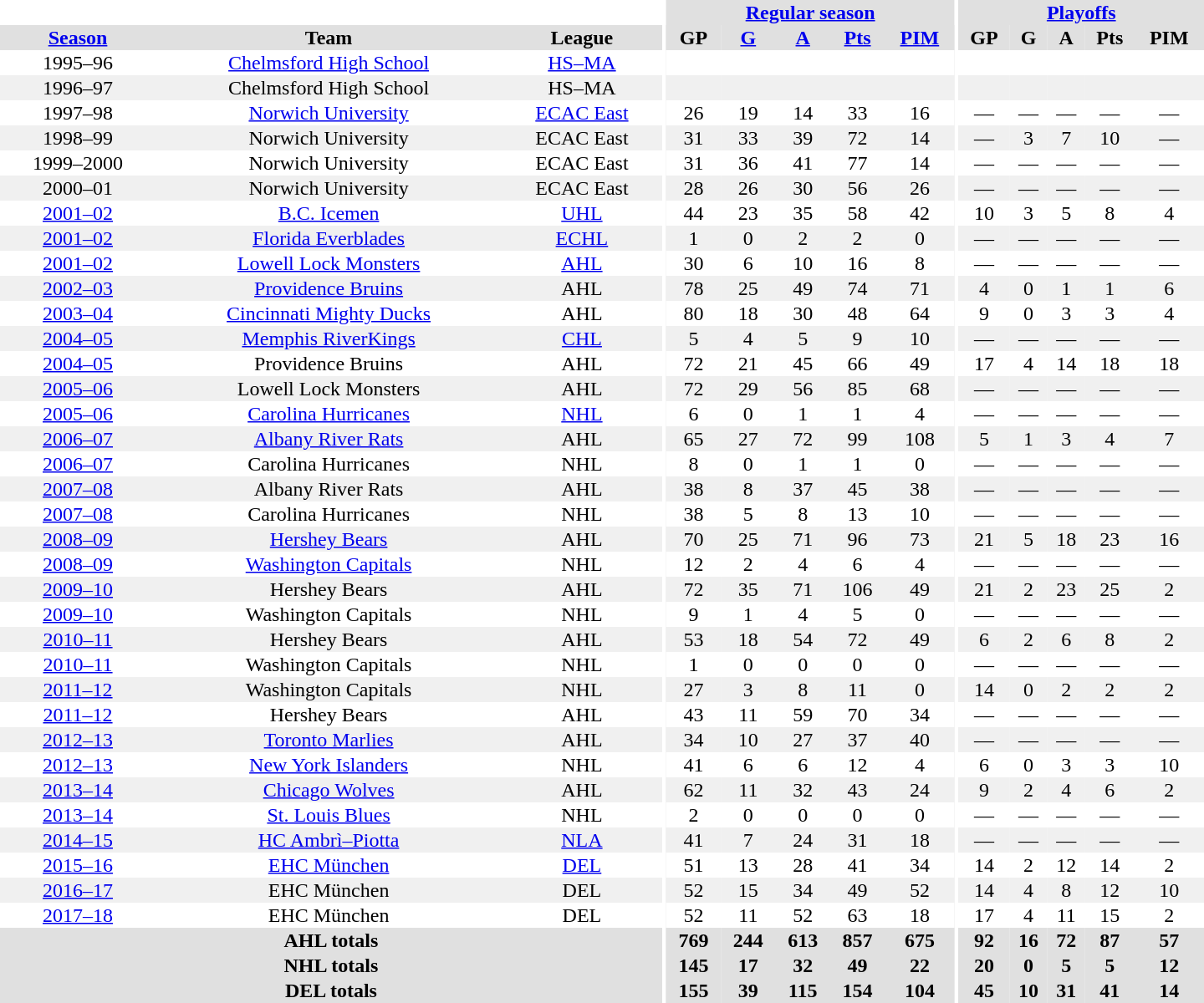<table border="0" cellpadding="1" cellspacing="0" style="text-align:center; width:60em">
<tr bgcolor="#e0e0e0">
<th colspan="3" bgcolor="#ffffff"></th>
<th rowspan="99" bgcolor="#ffffff"></th>
<th colspan="5"><a href='#'>Regular season</a></th>
<th rowspan="99" bgcolor="#ffffff"></th>
<th colspan="5"><a href='#'>Playoffs</a></th>
</tr>
<tr bgcolor="#e0e0e0">
<th><a href='#'>Season</a></th>
<th>Team</th>
<th>League</th>
<th>GP</th>
<th><a href='#'>G</a></th>
<th><a href='#'>A</a></th>
<th><a href='#'>Pts</a></th>
<th><a href='#'>PIM</a></th>
<th>GP</th>
<th>G</th>
<th>A</th>
<th>Pts</th>
<th>PIM</th>
</tr>
<tr>
<td>1995–96</td>
<td><a href='#'>Chelmsford High School</a></td>
<td><a href='#'>HS–MA</a></td>
<td></td>
<td></td>
<td></td>
<td></td>
<td></td>
<td></td>
<td></td>
<td></td>
<td></td>
<td></td>
</tr>
<tr bgcolor="#f0f0f0">
<td>1996–97</td>
<td>Chelmsford High School</td>
<td>HS–MA</td>
<td></td>
<td></td>
<td></td>
<td></td>
<td></td>
<td></td>
<td></td>
<td></td>
<td></td>
<td></td>
</tr>
<tr>
<td>1997–98</td>
<td><a href='#'>Norwich University</a></td>
<td><a href='#'>ECAC East</a></td>
<td>26</td>
<td>19</td>
<td>14</td>
<td>33</td>
<td>16</td>
<td>—</td>
<td>—</td>
<td>—</td>
<td>—</td>
<td>—</td>
</tr>
<tr bgcolor="#f0f0f0">
<td>1998–99</td>
<td>Norwich University</td>
<td>ECAC East</td>
<td>31</td>
<td>33</td>
<td>39</td>
<td>72</td>
<td>14</td>
<td>—</td>
<td>3</td>
<td>7</td>
<td>10</td>
<td>—</td>
</tr>
<tr>
<td>1999–2000</td>
<td>Norwich University</td>
<td>ECAC East</td>
<td>31</td>
<td>36</td>
<td>41</td>
<td>77</td>
<td>14</td>
<td>—</td>
<td>—</td>
<td>—</td>
<td>—</td>
<td>—</td>
</tr>
<tr bgcolor="#f0f0f0">
<td>2000–01</td>
<td>Norwich University</td>
<td>ECAC East</td>
<td>28</td>
<td>26</td>
<td>30</td>
<td>56</td>
<td>26</td>
<td>—</td>
<td>—</td>
<td>—</td>
<td>—</td>
<td>—</td>
</tr>
<tr>
<td><a href='#'>2001–02</a></td>
<td><a href='#'>B.C. Icemen</a></td>
<td><a href='#'>UHL</a></td>
<td>44</td>
<td>23</td>
<td>35</td>
<td>58</td>
<td>42</td>
<td>10</td>
<td>3</td>
<td>5</td>
<td>8</td>
<td>4</td>
</tr>
<tr bgcolor="#f0f0f0">
<td><a href='#'>2001–02</a></td>
<td><a href='#'>Florida Everblades</a></td>
<td><a href='#'>ECHL</a></td>
<td>1</td>
<td>0</td>
<td>2</td>
<td>2</td>
<td>0</td>
<td>—</td>
<td>—</td>
<td>—</td>
<td>—</td>
<td>—</td>
</tr>
<tr>
<td><a href='#'>2001–02</a></td>
<td><a href='#'>Lowell Lock Monsters</a></td>
<td><a href='#'>AHL</a></td>
<td>30</td>
<td>6</td>
<td>10</td>
<td>16</td>
<td>8</td>
<td>—</td>
<td>—</td>
<td>—</td>
<td>—</td>
<td>—</td>
</tr>
<tr bgcolor="#f0f0f0">
<td><a href='#'>2002–03</a></td>
<td><a href='#'>Providence Bruins</a></td>
<td>AHL</td>
<td>78</td>
<td>25</td>
<td>49</td>
<td>74</td>
<td>71</td>
<td>4</td>
<td>0</td>
<td>1</td>
<td>1</td>
<td>6</td>
</tr>
<tr>
<td><a href='#'>2003–04</a></td>
<td><a href='#'>Cincinnati Mighty Ducks</a></td>
<td>AHL</td>
<td>80</td>
<td>18</td>
<td>30</td>
<td>48</td>
<td>64</td>
<td>9</td>
<td>0</td>
<td>3</td>
<td>3</td>
<td>4</td>
</tr>
<tr bgcolor="#f0f0f0">
<td><a href='#'>2004–05</a></td>
<td><a href='#'>Memphis RiverKings</a></td>
<td><a href='#'>CHL</a></td>
<td>5</td>
<td>4</td>
<td>5</td>
<td>9</td>
<td>10</td>
<td>—</td>
<td>—</td>
<td>—</td>
<td>—</td>
<td>—</td>
</tr>
<tr>
<td><a href='#'>2004–05</a></td>
<td>Providence Bruins</td>
<td>AHL</td>
<td>72</td>
<td>21</td>
<td>45</td>
<td>66</td>
<td>49</td>
<td>17</td>
<td>4</td>
<td>14</td>
<td>18</td>
<td>18</td>
</tr>
<tr bgcolor="#f0f0f0">
<td><a href='#'>2005–06</a></td>
<td>Lowell Lock Monsters</td>
<td>AHL</td>
<td>72</td>
<td>29</td>
<td>56</td>
<td>85</td>
<td>68</td>
<td>—</td>
<td>—</td>
<td>—</td>
<td>—</td>
<td>—</td>
</tr>
<tr>
<td><a href='#'>2005–06</a></td>
<td><a href='#'>Carolina Hurricanes</a></td>
<td><a href='#'>NHL</a></td>
<td>6</td>
<td>0</td>
<td>1</td>
<td>1</td>
<td>4</td>
<td>—</td>
<td>—</td>
<td>—</td>
<td>—</td>
<td>—</td>
</tr>
<tr bgcolor="#f0f0f0">
<td><a href='#'>2006–07</a></td>
<td><a href='#'>Albany River Rats</a></td>
<td>AHL</td>
<td>65</td>
<td>27</td>
<td>72</td>
<td>99</td>
<td>108</td>
<td>5</td>
<td>1</td>
<td>3</td>
<td>4</td>
<td>7</td>
</tr>
<tr>
<td><a href='#'>2006–07</a></td>
<td>Carolina Hurricanes</td>
<td>NHL</td>
<td>8</td>
<td>0</td>
<td>1</td>
<td>1</td>
<td>0</td>
<td>—</td>
<td>—</td>
<td>—</td>
<td>—</td>
<td>—</td>
</tr>
<tr bgcolor="#f0f0f0">
<td><a href='#'>2007–08</a></td>
<td>Albany River Rats</td>
<td>AHL</td>
<td>38</td>
<td>8</td>
<td>37</td>
<td>45</td>
<td>38</td>
<td>—</td>
<td>—</td>
<td>—</td>
<td>—</td>
<td>—</td>
</tr>
<tr>
<td><a href='#'>2007–08</a></td>
<td>Carolina Hurricanes</td>
<td>NHL</td>
<td>38</td>
<td>5</td>
<td>8</td>
<td>13</td>
<td>10</td>
<td>—</td>
<td>—</td>
<td>—</td>
<td>—</td>
<td>—</td>
</tr>
<tr bgcolor="#f0f0f0">
<td><a href='#'>2008–09</a></td>
<td><a href='#'>Hershey Bears</a></td>
<td>AHL</td>
<td>70</td>
<td>25</td>
<td>71</td>
<td>96</td>
<td>73</td>
<td>21</td>
<td>5</td>
<td>18</td>
<td>23</td>
<td>16</td>
</tr>
<tr>
<td><a href='#'>2008–09</a></td>
<td><a href='#'>Washington Capitals</a></td>
<td>NHL</td>
<td>12</td>
<td>2</td>
<td>4</td>
<td>6</td>
<td>4</td>
<td>—</td>
<td>—</td>
<td>—</td>
<td>—</td>
<td>—</td>
</tr>
<tr bgcolor="#f0f0f0">
<td><a href='#'>2009–10</a></td>
<td>Hershey Bears</td>
<td>AHL</td>
<td>72</td>
<td>35</td>
<td>71</td>
<td>106</td>
<td>49</td>
<td>21</td>
<td>2</td>
<td>23</td>
<td>25</td>
<td>2</td>
</tr>
<tr>
<td><a href='#'>2009–10</a></td>
<td>Washington Capitals</td>
<td>NHL</td>
<td>9</td>
<td>1</td>
<td>4</td>
<td>5</td>
<td>0</td>
<td>—</td>
<td>—</td>
<td>—</td>
<td>—</td>
<td>—</td>
</tr>
<tr bgcolor="#f0f0f0">
<td><a href='#'>2010–11</a></td>
<td>Hershey Bears</td>
<td>AHL</td>
<td>53</td>
<td>18</td>
<td>54</td>
<td>72</td>
<td>49</td>
<td>6</td>
<td>2</td>
<td>6</td>
<td>8</td>
<td>2</td>
</tr>
<tr>
<td><a href='#'>2010–11</a></td>
<td>Washington Capitals</td>
<td>NHL</td>
<td>1</td>
<td>0</td>
<td>0</td>
<td>0</td>
<td>0</td>
<td>—</td>
<td>—</td>
<td>—</td>
<td>—</td>
<td>—</td>
</tr>
<tr bgcolor="#f0f0f0">
<td><a href='#'>2011–12</a></td>
<td>Washington Capitals</td>
<td>NHL</td>
<td>27</td>
<td>3</td>
<td>8</td>
<td>11</td>
<td>0</td>
<td>14</td>
<td>0</td>
<td>2</td>
<td>2</td>
<td>2</td>
</tr>
<tr>
<td><a href='#'>2011–12</a></td>
<td>Hershey Bears</td>
<td>AHL</td>
<td>43</td>
<td>11</td>
<td>59</td>
<td>70</td>
<td>34</td>
<td>—</td>
<td>—</td>
<td>—</td>
<td>—</td>
<td>—</td>
</tr>
<tr bgcolor="#f0f0f0">
<td><a href='#'>2012–13</a></td>
<td><a href='#'>Toronto Marlies</a></td>
<td>AHL</td>
<td>34</td>
<td>10</td>
<td>27</td>
<td>37</td>
<td>40</td>
<td>—</td>
<td>—</td>
<td>—</td>
<td>—</td>
<td>—</td>
</tr>
<tr>
<td><a href='#'>2012–13</a></td>
<td><a href='#'>New York Islanders</a></td>
<td>NHL</td>
<td>41</td>
<td>6</td>
<td>6</td>
<td>12</td>
<td>4</td>
<td>6</td>
<td>0</td>
<td>3</td>
<td>3</td>
<td>10</td>
</tr>
<tr bgcolor="#f0f0f0">
<td><a href='#'>2013–14</a></td>
<td><a href='#'>Chicago Wolves</a></td>
<td>AHL</td>
<td>62</td>
<td>11</td>
<td>32</td>
<td>43</td>
<td>24</td>
<td>9</td>
<td>2</td>
<td>4</td>
<td>6</td>
<td>2</td>
</tr>
<tr>
<td><a href='#'>2013–14</a></td>
<td><a href='#'>St. Louis Blues</a></td>
<td>NHL</td>
<td>2</td>
<td>0</td>
<td>0</td>
<td>0</td>
<td>0</td>
<td>—</td>
<td>—</td>
<td>—</td>
<td>—</td>
<td>—</td>
</tr>
<tr bgcolor="#f0f0f0">
<td><a href='#'>2014–15</a></td>
<td><a href='#'>HC Ambrì–Piotta</a></td>
<td><a href='#'>NLA</a></td>
<td>41</td>
<td>7</td>
<td>24</td>
<td>31</td>
<td>18</td>
<td>—</td>
<td>—</td>
<td>—</td>
<td>—</td>
<td>—</td>
</tr>
<tr>
<td><a href='#'>2015–16</a></td>
<td><a href='#'>EHC München</a></td>
<td><a href='#'>DEL</a></td>
<td>51</td>
<td>13</td>
<td>28</td>
<td>41</td>
<td>34</td>
<td>14</td>
<td>2</td>
<td>12</td>
<td>14</td>
<td>2</td>
</tr>
<tr bgcolor="#f0f0f0">
<td><a href='#'>2016–17</a></td>
<td>EHC München</td>
<td>DEL</td>
<td>52</td>
<td>15</td>
<td>34</td>
<td>49</td>
<td>52</td>
<td>14</td>
<td>4</td>
<td>8</td>
<td>12</td>
<td>10</td>
</tr>
<tr>
<td><a href='#'>2017–18</a></td>
<td>EHC München</td>
<td>DEL</td>
<td>52</td>
<td>11</td>
<td>52</td>
<td>63</td>
<td>18</td>
<td>17</td>
<td>4</td>
<td>11</td>
<td>15</td>
<td>2</td>
</tr>
<tr bgcolor="#e0e0e0">
<th colspan="3">AHL totals</th>
<th>769</th>
<th>244</th>
<th>613</th>
<th>857</th>
<th>675</th>
<th>92</th>
<th>16</th>
<th>72</th>
<th>87</th>
<th>57</th>
</tr>
<tr bgcolor="#e0e0e0">
<th colspan="3">NHL totals</th>
<th>145</th>
<th>17</th>
<th>32</th>
<th>49</th>
<th>22</th>
<th>20</th>
<th>0</th>
<th>5</th>
<th>5</th>
<th>12</th>
</tr>
<tr bgcolor="#e0e0e0">
<th colspan="3">DEL totals</th>
<th>155</th>
<th>39</th>
<th>115</th>
<th>154</th>
<th>104</th>
<th>45</th>
<th>10</th>
<th>31</th>
<th>41</th>
<th>14</th>
</tr>
</table>
